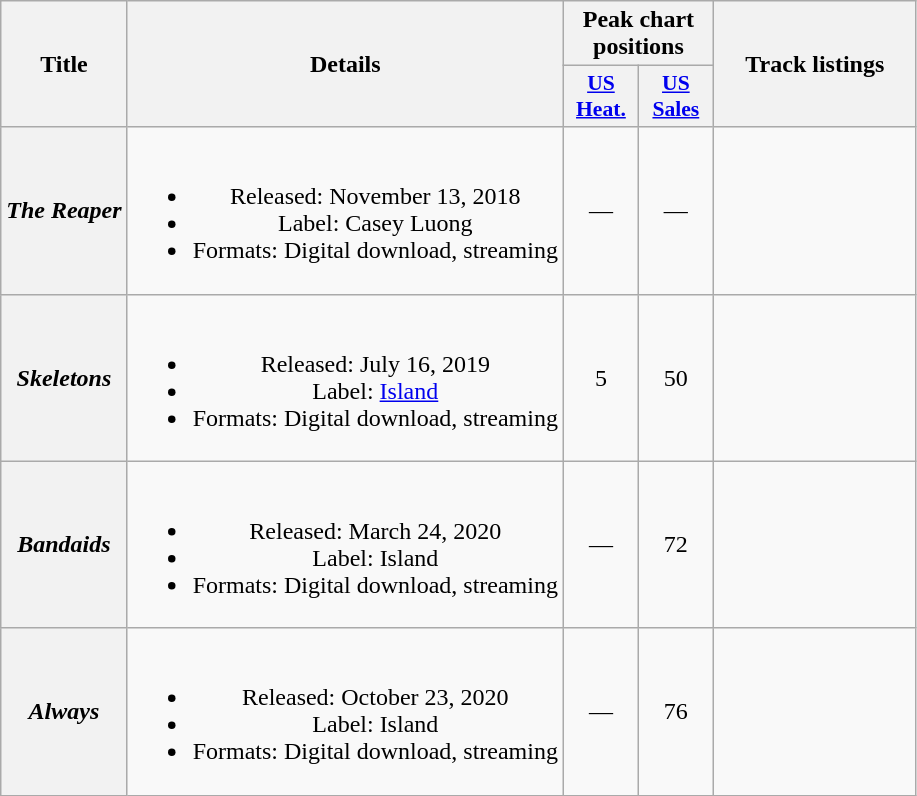<table class="wikitable plainrowheaders" style="text-align:center;">
<tr>
<th scope="col" rowspan="2">Title</th>
<th scope="col" rowspan="2">Details</th>
<th scope="col" colspan="2">Peak chart positions</th>
<th scope="col" rowspan="2" style="width:8em;">Track listings</th>
</tr>
<tr>
<th scope="col" style="width:3em;font-size:90%;"><a href='#'>US<br>Heat.</a><br></th>
<th scope="col" style="width:3em;font-size:90%;"><a href='#'>US<br>Sales</a><br></th>
</tr>
<tr>
<th scope="row"><em>The Reaper</em></th>
<td><br><ul><li>Released: November 13, 2018</li><li>Label: Casey Luong</li><li>Formats: Digital download, streaming</li></ul></td>
<td>—</td>
<td>—</td>
<td align="left" style="font-size: 85%;"><br></td>
</tr>
<tr>
<th scope="row"><em>Skeletons</em></th>
<td><br><ul><li>Released: July 16, 2019</li><li>Label: <a href='#'>Island</a></li><li>Formats: Digital download, streaming</li></ul></td>
<td>5</td>
<td>50</td>
<td align="left" style="font-size: 85%;"><br></td>
</tr>
<tr>
<th scope="row"><em>Bandaids</em></th>
<td><br><ul><li>Released: March 24, 2020</li><li>Label: Island</li><li>Formats: Digital download, streaming</li></ul></td>
<td>—</td>
<td>72</td>
<td align="left" style="font-size: 85%;"><br></td>
</tr>
<tr>
<th scope="row"><em>Always</em></th>
<td><br><ul><li>Released: October 23, 2020</li><li>Label: Island</li><li>Formats: Digital download, streaming</li></ul></td>
<td>—</td>
<td>76</td>
<td align="left" style="font-size: 85%;"><br></td>
</tr>
</table>
